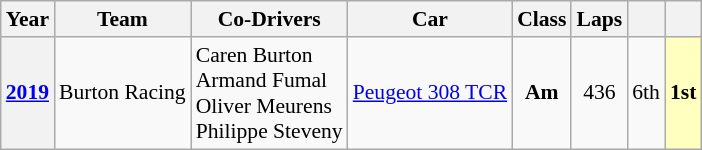<table class="wikitable" style="text-align:center; font-size:90%">
<tr>
<th>Year</th>
<th>Team</th>
<th>Co-Drivers</th>
<th>Car</th>
<th>Class</th>
<th>Laps</th>
<th></th>
<th></th>
</tr>
<tr>
<th><a href='#'>2019</a></th>
<td align="left"> Burton Racing</td>
<td align="left"> Caren Burton<br> Armand Fumal<br> Oliver Meurens<br> Philippe Steveny</td>
<td align="left"><a href='#'>Peugeot 308 TCR</a></td>
<td><strong><span>Am</span></strong></td>
<td>436</td>
<td>6th</td>
<td style="background:#FFFFBF;"><strong>1st</strong></td>
</tr>
</table>
